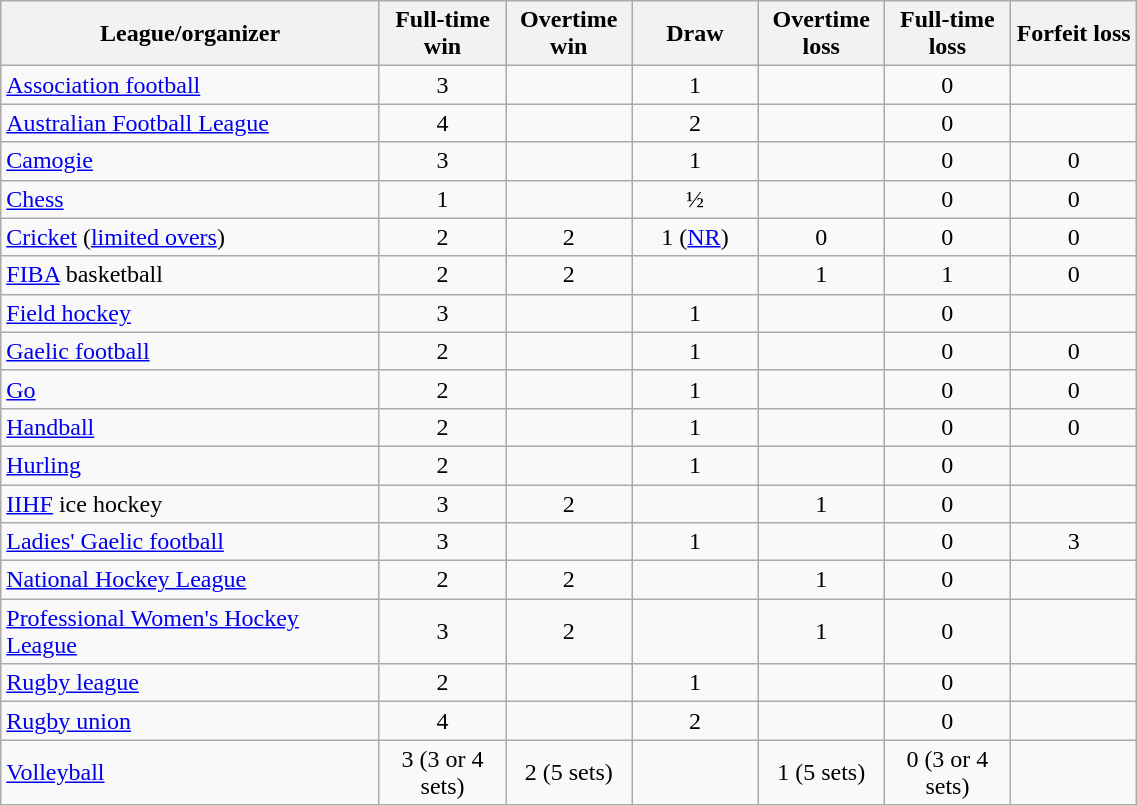<table class=wikitable width=60% style="text-align:center;">
<tr>
<th width=30%>League/organizer</th>
<th width=10%>Full-time win</th>
<th width=10%>Overtime win</th>
<th width=10%>Draw</th>
<th width=10%>Overtime loss</th>
<th width=10%>Full-time loss</th>
<th width=10%>Forfeit loss</th>
</tr>
<tr>
<td align=left><a href='#'>Association football</a></td>
<td>3</td>
<td></td>
<td>1</td>
<td></td>
<td>0</td>
<td></td>
</tr>
<tr>
<td align=left><a href='#'>Australian Football League</a></td>
<td>4</td>
<td></td>
<td>2</td>
<td></td>
<td>0</td>
<td></td>
</tr>
<tr>
<td align=left><a href='#'>Camogie</a></td>
<td>3</td>
<td></td>
<td>1</td>
<td></td>
<td>0</td>
<td>0</td>
</tr>
<tr>
<td align=left><a href='#'>Chess</a></td>
<td>1</td>
<td></td>
<td>½</td>
<td></td>
<td>0</td>
<td>0</td>
</tr>
<tr>
<td align=left><a href='#'>Cricket</a> (<a href='#'>limited overs</a>)</td>
<td>2</td>
<td>2</td>
<td>1 (<a href='#'>NR</a>)</td>
<td>0</td>
<td>0</td>
<td>0</td>
</tr>
<tr>
<td align=left><a href='#'>FIBA</a> basketball</td>
<td>2</td>
<td>2</td>
<td></td>
<td>1</td>
<td>1</td>
<td>0</td>
</tr>
<tr>
<td align=left><a href='#'>Field hockey</a></td>
<td>3</td>
<td></td>
<td>1</td>
<td></td>
<td>0</td>
<td></td>
</tr>
<tr>
<td align=left><a href='#'>Gaelic football</a></td>
<td>2</td>
<td></td>
<td>1</td>
<td></td>
<td>0</td>
<td>0</td>
</tr>
<tr>
<td align=left><a href='#'>Go</a></td>
<td>2</td>
<td></td>
<td>1</td>
<td></td>
<td>0</td>
<td>0</td>
</tr>
<tr>
<td align=left><a href='#'>Handball</a></td>
<td>2</td>
<td></td>
<td>1</td>
<td></td>
<td>0</td>
<td>0</td>
</tr>
<tr>
<td align=left><a href='#'>Hurling</a></td>
<td>2</td>
<td></td>
<td>1</td>
<td></td>
<td>0</td>
<td></td>
</tr>
<tr>
<td align=left><a href='#'>IIHF</a> ice hockey</td>
<td>3</td>
<td>2</td>
<td></td>
<td>1</td>
<td>0</td>
<td></td>
</tr>
<tr>
<td align=left><a href='#'>Ladies' Gaelic football</a></td>
<td>3</td>
<td></td>
<td>1</td>
<td></td>
<td>0</td>
<td>3</td>
</tr>
<tr>
<td align=left><a href='#'>National Hockey League</a></td>
<td>2</td>
<td>2</td>
<td></td>
<td>1</td>
<td>0</td>
<td></td>
</tr>
<tr>
<td align=left><a href='#'>Professional Women's Hockey League</a></td>
<td>3</td>
<td>2</td>
<td></td>
<td>1</td>
<td>0</td>
<td></td>
</tr>
<tr>
<td align=left><a href='#'>Rugby league</a></td>
<td>2</td>
<td></td>
<td>1</td>
<td></td>
<td>0</td>
<td></td>
</tr>
<tr>
<td align=left><a href='#'>Rugby union</a></td>
<td>4</td>
<td></td>
<td>2</td>
<td></td>
<td>0</td>
<td></td>
</tr>
<tr>
<td align=left><a href='#'>Volleyball</a></td>
<td>3 (3 or 4 sets)</td>
<td>2 (5 sets)</td>
<td></td>
<td>1 (5 sets)</td>
<td>0 (3 or 4 sets)</td>
<td></td>
</tr>
</table>
